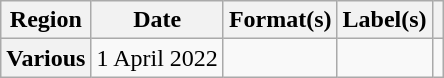<table class="wikitable plainrowheaders">
<tr>
<th scope="col">Region</th>
<th scope="col">Date</th>
<th scope="col">Format(s)</th>
<th scope="col">Label(s)</th>
<th scope="col"></th>
</tr>
<tr>
<th scope="row">Various</th>
<td>1 April 2022</td>
<td></td>
<td></td>
<td></td>
</tr>
</table>
